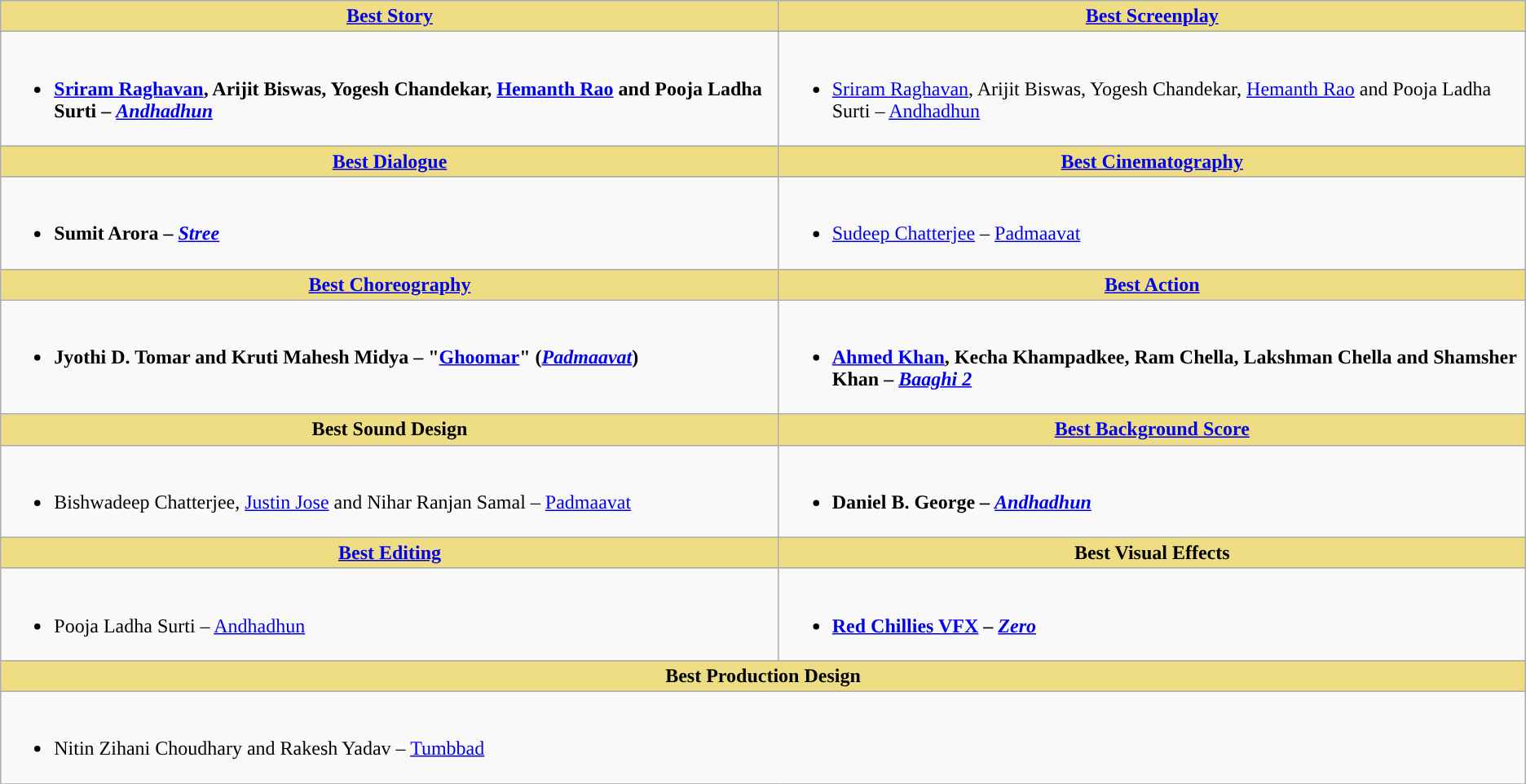<table class="wikitable">
<tr>
<th ! style="background:#eedd82; text-align:center;"><a href='#'>Best Story</a></th>
<th ! style="background:#eedd82; text-align:center;"><a href='#'>Best Screenplay</a></th>
</tr>
<tr>
<td valign="top"><br><ul><li><strong><a href='#'>Sriram Raghavan</a>, Arijit Biswas, Yogesh Chandekar, <a href='#'>Hemanth Rao</a> and Pooja Ladha Surti – <em><a href='#'>Andhadhun</a><strong><em></li></ul></td>
<td valign="top"><br><ul><li></strong><a href='#'>Sriram Raghavan</a>, Arijit Biswas, Yogesh Chandekar, <a href='#'>Hemanth Rao</a> and Pooja Ladha Surti – </em><a href='#'>Andhadhun</a></em></strong></li></ul></td>
</tr>
<tr>
<th ! style="background:#eedd82; text-align:center;"><a href='#'>Best Dialogue</a></th>
<th ! style="background:#eedd82; text-align:center;"><a href='#'>Best Cinematography</a></th>
</tr>
<tr>
<td valign="top"><br><ul><li><strong>Sumit Arora – <em><a href='#'>Stree</a><strong><em></li></ul></td>
<td valign="top"><br><ul><li></strong><a href='#'>Sudeep Chatterjee</a> – </em><a href='#'>Padmaavat</a></em></strong></li></ul></td>
</tr>
<tr>
<th ! style="background:#eedd82; text-align:center;"><a href='#'>Best Choreography</a></th>
<th ! style="background:#eedd82; text-align:center;"><a href='#'>Best Action</a></th>
</tr>
<tr>
<td valign="top"><br><ul><li><strong>Jyothi D. Tomar and Kruti Mahesh Midya – "<a href='#'>Ghoomar</a>" (<em><a href='#'>Padmaavat</a></em>)</strong></li></ul></td>
<td valign="top"><br><ul><li><strong><a href='#'>Ahmed Khan</a>, Kecha Khampadkee, Ram Chella, Lakshman Chella and Shamsher Khan – <em><a href='#'>Baaghi 2</a><strong><em></li></ul></td>
</tr>
<tr>
<th ! style="background:#eedd82; text-align:center;">Best Sound Design</th>
<th ! style="background:#eedd82; text-align:center;"><a href='#'>Best Background Score</a></th>
</tr>
<tr>
<td valign="top"><br><ul><li></strong>Bishwadeep Chatterjee, <a href='#'>Justin Jose</a> and Nihar Ranjan Samal – </em><a href='#'>Padmaavat</a></em></strong></li></ul></td>
<td valign="top"><br><ul><li><strong>Daniel B. George – <em><a href='#'>Andhadhun</a><strong><em></li></ul></td>
</tr>
<tr>
<th ! style="background:#eedd82; text-align:center;"><a href='#'>Best Editing</a></th>
<th ! style="background:#eedd82; text-align:center;">Best Visual Effects</th>
</tr>
<tr>
<td valign="top"><br><ul><li></strong>Pooja Ladha Surti – </em><a href='#'>Andhadhun</a></em></strong></li></ul></td>
<td valign="top"><br><ul><li><strong><a href='#'>Red Chillies VFX</a> – <em><a href='#'>Zero</a><strong><em></li></ul></td>
</tr>
<tr>
<th style="background:#EEDD82;" text-align:center;" colspan="2">Best Production Design</th>
</tr>
<tr>
<td valign="top" colspan="2"><br><ul><li></strong>Nitin Zihani Choudhary and Rakesh Yadav – </em><a href='#'>Tumbbad</a></em></strong></li></ul></td>
</tr>
<tr>
</tr>
</table>
